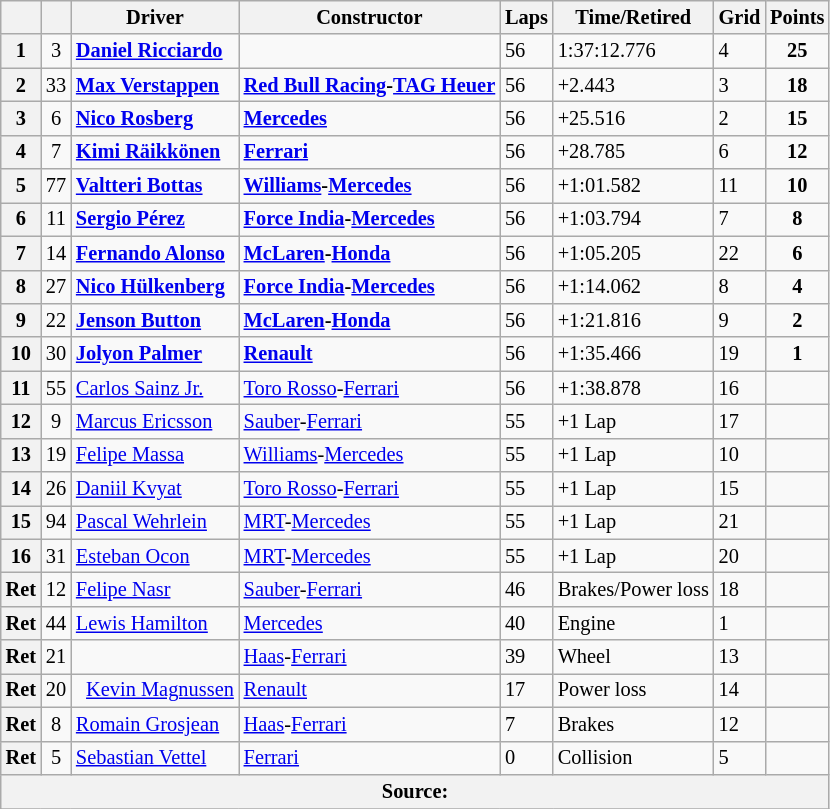<table class="wikitable" style="font-size: 85%;">
<tr>
<th></th>
<th></th>
<th>Driver</th>
<th>Constructor</th>
<th>Laps</th>
<th>Time/Retired</th>
<th>Grid</th>
<th>Points</th>
</tr>
<tr>
<th>1</th>
<td align="center">3</td>
<td> <strong><a href='#'>Daniel Ricciardo</a></strong></td>
<td></td>
<td>56</td>
<td>1:37:12.776</td>
<td>4</td>
<td align="center"><strong>25</strong></td>
</tr>
<tr>
<th>2</th>
<td align="center">33</td>
<td> <strong><a href='#'>Max Verstappen</a></strong></td>
<td><strong><a href='#'>Red Bull Racing</a>-<a href='#'>TAG Heuer</a></strong></td>
<td>56</td>
<td>+2.443</td>
<td>3</td>
<td align="center"><strong>18</strong></td>
</tr>
<tr>
<th>3</th>
<td align="center">6</td>
<td> <strong><a href='#'>Nico Rosberg</a></strong></td>
<td><strong><a href='#'>Mercedes</a></strong></td>
<td>56</td>
<td>+25.516</td>
<td>2</td>
<td align="center"><strong>15</strong></td>
</tr>
<tr>
<th>4</th>
<td align="center">7</td>
<td> <strong><a href='#'>Kimi Räikkönen</a></strong></td>
<td><strong><a href='#'>Ferrari</a></strong></td>
<td>56</td>
<td>+28.785</td>
<td>6</td>
<td align="center"><strong>12</strong></td>
</tr>
<tr>
<th>5</th>
<td align="center">77</td>
<td> <strong><a href='#'>Valtteri Bottas</a></strong></td>
<td><strong><a href='#'>Williams</a>-<a href='#'>Mercedes</a></strong></td>
<td>56</td>
<td>+1:01.582</td>
<td>11</td>
<td align="center"><strong>10</strong></td>
</tr>
<tr>
<th>6</th>
<td align="center">11</td>
<td> <strong><a href='#'>Sergio Pérez</a></strong></td>
<td><strong><a href='#'>Force India</a>-<a href='#'>Mercedes</a></strong></td>
<td>56</td>
<td>+1:03.794</td>
<td>7</td>
<td align="center"><strong>8</strong></td>
</tr>
<tr>
<th>7</th>
<td align="center">14</td>
<td> <strong><a href='#'>Fernando Alonso</a></strong></td>
<td><strong><a href='#'>McLaren</a>-<a href='#'>Honda</a></strong></td>
<td>56</td>
<td>+1:05.205</td>
<td>22</td>
<td align="center"><strong>6</strong></td>
</tr>
<tr>
<th>8</th>
<td align="center">27</td>
<td> <strong><a href='#'>Nico Hülkenberg</a></strong></td>
<td><strong><a href='#'>Force India</a>-<a href='#'>Mercedes</a></strong></td>
<td>56</td>
<td>+1:14.062</td>
<td>8</td>
<td align="center"><strong>4</strong></td>
</tr>
<tr>
<th>9</th>
<td align="center">22</td>
<td> <strong><a href='#'>Jenson Button</a></strong></td>
<td><strong><a href='#'>McLaren</a>-<a href='#'>Honda</a></strong></td>
<td>56</td>
<td>+1:21.816</td>
<td>9</td>
<td align="center"><strong>2</strong></td>
</tr>
<tr>
<th>10</th>
<td align="center">30</td>
<td> <strong><a href='#'>Jolyon Palmer</a></strong></td>
<td><strong><a href='#'>Renault</a></strong></td>
<td>56</td>
<td>+1:35.466</td>
<td>19</td>
<td align="center"><strong>1</strong></td>
</tr>
<tr>
<th>11</th>
<td align="center">55</td>
<td> <a href='#'>Carlos Sainz Jr.</a></td>
<td><a href='#'>Toro Rosso</a>-<a href='#'>Ferrari</a></td>
<td>56</td>
<td>+1:38.878</td>
<td>16</td>
<td></td>
</tr>
<tr>
<th>12</th>
<td align="center">9</td>
<td> <a href='#'>Marcus Ericsson</a></td>
<td><a href='#'>Sauber</a>-<a href='#'>Ferrari</a></td>
<td>55</td>
<td>+1 Lap</td>
<td>17</td>
<td></td>
</tr>
<tr>
<th>13</th>
<td align="center">19</td>
<td> <a href='#'>Felipe Massa</a></td>
<td><a href='#'>Williams</a>-<a href='#'>Mercedes</a></td>
<td>55</td>
<td>+1 Lap</td>
<td>10</td>
<td></td>
</tr>
<tr>
<th>14</th>
<td align="center">26</td>
<td> <a href='#'>Daniil Kvyat</a></td>
<td><a href='#'>Toro Rosso</a>-<a href='#'>Ferrari</a></td>
<td>55</td>
<td>+1 Lap</td>
<td>15</td>
<td></td>
</tr>
<tr>
<th>15</th>
<td align="center">94</td>
<td> <a href='#'>Pascal Wehrlein</a></td>
<td><a href='#'>MRT</a>-<a href='#'>Mercedes</a></td>
<td>55</td>
<td>+1 Lap</td>
<td>21</td>
<td></td>
</tr>
<tr>
<th>16</th>
<td align="center">31</td>
<td> <a href='#'>Esteban Ocon</a></td>
<td><a href='#'>MRT</a>-<a href='#'>Mercedes</a></td>
<td>55</td>
<td>+1 Lap</td>
<td>20</td>
<td></td>
</tr>
<tr>
<th>Ret</th>
<td align="center">12</td>
<td> <a href='#'>Felipe Nasr</a></td>
<td><a href='#'>Sauber</a>-<a href='#'>Ferrari</a></td>
<td>46</td>
<td>Brakes/Power loss</td>
<td>18</td>
<td></td>
</tr>
<tr>
<th>Ret</th>
<td align="center">44</td>
<td> <a href='#'>Lewis Hamilton</a></td>
<td><a href='#'>Mercedes</a></td>
<td>40</td>
<td>Engine</td>
<td>1</td>
<td></td>
</tr>
<tr>
<th>Ret</th>
<td align="center">21</td>
<td></td>
<td><a href='#'>Haas</a>-<a href='#'>Ferrari</a></td>
<td>39</td>
<td>Wheel</td>
<td>13</td>
<td></td>
</tr>
<tr>
<th>Ret</th>
<td align="center">20</td>
<td>  <a href='#'>Kevin Magnussen</a></td>
<td><a href='#'>Renault</a></td>
<td>17</td>
<td>Power loss</td>
<td>14</td>
<td></td>
</tr>
<tr>
<th>Ret</th>
<td align="center">8</td>
<td> <a href='#'>Romain Grosjean</a></td>
<td><a href='#'>Haas</a>-<a href='#'>Ferrari</a></td>
<td>7</td>
<td>Brakes</td>
<td>12</td>
<td></td>
</tr>
<tr>
<th>Ret</th>
<td align="center">5</td>
<td> <a href='#'>Sebastian Vettel</a></td>
<td><a href='#'>Ferrari</a></td>
<td>0</td>
<td>Collision</td>
<td>5</td>
<td></td>
</tr>
<tr>
<th colspan=8>Source:</th>
</tr>
<tr>
</tr>
</table>
